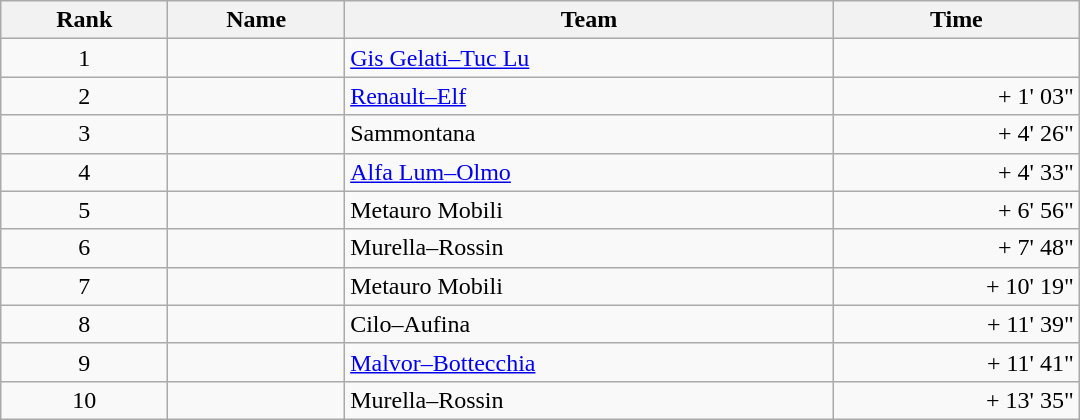<table class="wikitable" style="width:45em;margin-bottom:0;">
<tr>
<th>Rank</th>
<th>Name</th>
<th>Team</th>
<th>Time</th>
</tr>
<tr>
<td style="text-align:center;">1</td>
<td> </td>
<td><a href='#'>Gis Gelati–Tuc Lu</a></td>
<td align=right></td>
</tr>
<tr>
<td style="text-align:center;">2</td>
<td> </td>
<td><a href='#'>Renault–Elf</a></td>
<td align=right>+ 1' 03"</td>
</tr>
<tr>
<td style="text-align:center;">3</td>
<td></td>
<td>Sammontana</td>
<td align=right>+ 4' 26"</td>
</tr>
<tr>
<td style="text-align:center;">4</td>
<td></td>
<td><a href='#'>Alfa Lum–Olmo</a></td>
<td align=right>+ 4' 33"</td>
</tr>
<tr>
<td style="text-align:center;">5</td>
<td></td>
<td>Metauro Mobili</td>
<td align=right>+ 6' 56"</td>
</tr>
<tr>
<td style="text-align:center;">6</td>
<td></td>
<td>Murella–Rossin</td>
<td align=right>+ 7' 48"</td>
</tr>
<tr>
<td style="text-align:center;">7</td>
<td></td>
<td>Metauro Mobili</td>
<td align=right>+ 10' 19"</td>
</tr>
<tr>
<td style="text-align:center;">8</td>
<td></td>
<td>Cilo–Aufina</td>
<td align=right>+ 11' 39"</td>
</tr>
<tr>
<td style="text-align:center;">9</td>
<td></td>
<td><a href='#'>Malvor–Bottecchia</a></td>
<td align=right>+ 11' 41"</td>
</tr>
<tr>
<td style="text-align:center;">10</td>
<td></td>
<td>Murella–Rossin</td>
<td align=right>+ 13' 35"</td>
</tr>
</table>
